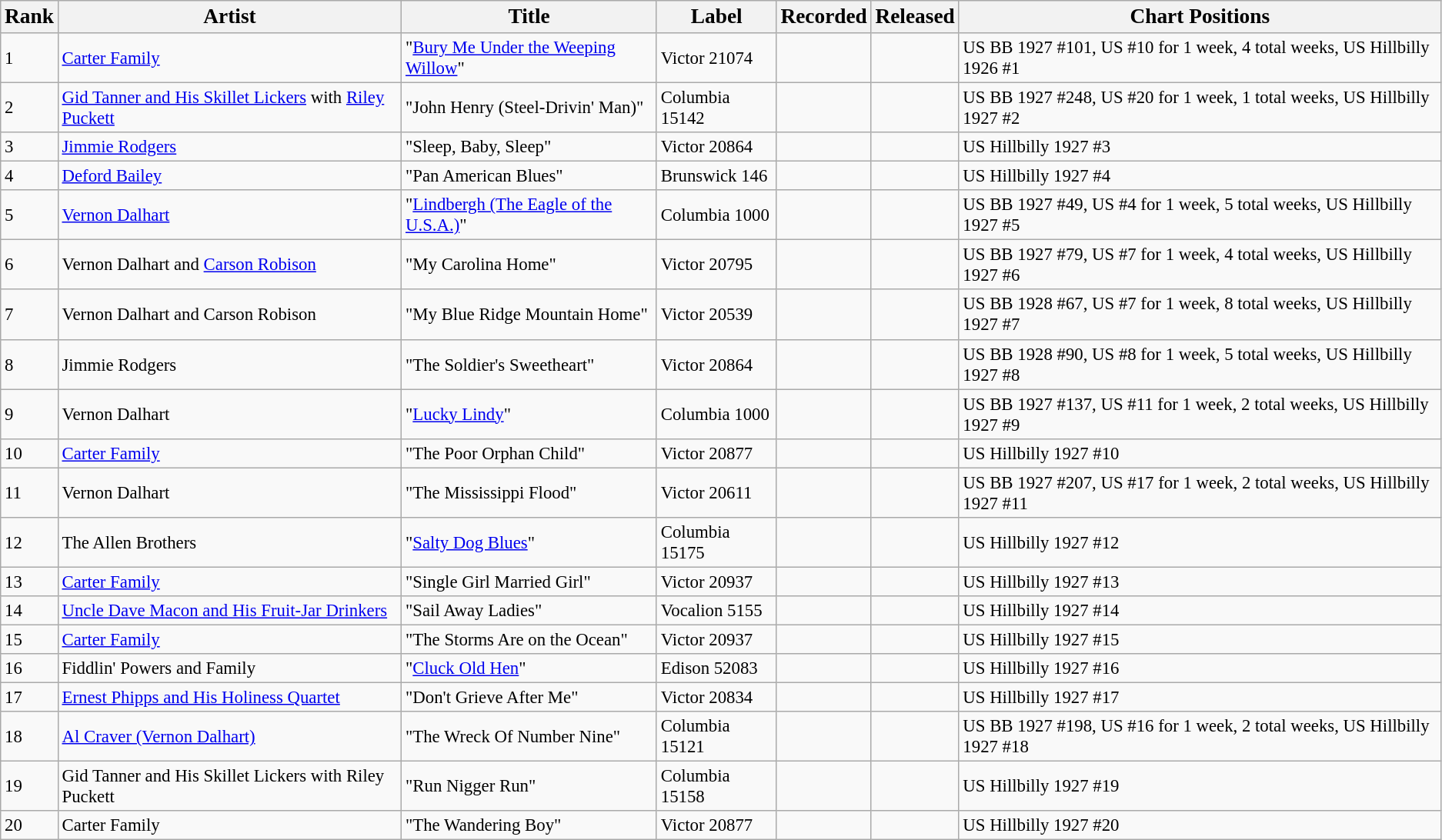<table class="wikitable" style="font-size:95%;">
<tr>
<th><big>Rank</big></th>
<th><big>Artist</big></th>
<th><big>Title</big></th>
<th><big>Label</big></th>
<th><big>Recorded</big></th>
<th><big>Released</big></th>
<th><big>Chart Positions</big></th>
</tr>
<tr>
<td>1</td>
<td><a href='#'>Carter Family</a></td>
<td>"<a href='#'>Bury Me Under the Weeping Willow</a>"</td>
<td>Victor 21074</td>
<td></td>
<td></td>
<td>US BB 1927 #101, US #10 for 1 week, 4 total weeks, US Hillbilly 1926 #1</td>
</tr>
<tr>
<td>2</td>
<td><a href='#'>Gid Tanner and His Skillet Lickers</a> with <a href='#'>Riley Puckett</a></td>
<td>"John Henry (Steel-Drivin' Man)"</td>
<td>Columbia 15142</td>
<td></td>
<td></td>
<td>US BB 1927 #248, US #20 for 1 week, 1 total weeks, US Hillbilly 1927 #2</td>
</tr>
<tr>
<td>3</td>
<td><a href='#'>Jimmie Rodgers</a></td>
<td>"Sleep, Baby, Sleep"</td>
<td>Victor 20864</td>
<td></td>
<td></td>
<td>US Hillbilly 1927 #3</td>
</tr>
<tr>
<td>4</td>
<td><a href='#'>Deford Bailey</a></td>
<td>"Pan American Blues"</td>
<td>Brunswick 146</td>
<td></td>
<td></td>
<td>US Hillbilly 1927 #4</td>
</tr>
<tr>
<td>5</td>
<td><a href='#'>Vernon Dalhart</a></td>
<td>"<a href='#'>Lindbergh (The Eagle of the U.S.A.)</a>"</td>
<td>Columbia 1000</td>
<td></td>
<td></td>
<td>US BB 1927 #49, US #4 for 1 week, 5 total weeks, US Hillbilly 1927 #5</td>
</tr>
<tr>
<td>6</td>
<td>Vernon Dalhart and <a href='#'>Carson Robison</a></td>
<td>"My Carolina Home"</td>
<td>Victor 20795</td>
<td></td>
<td></td>
<td>US BB 1927 #79, US #7 for 1 week, 4 total weeks, US Hillbilly 1927 #6</td>
</tr>
<tr>
<td>7</td>
<td>Vernon Dalhart and Carson Robison</td>
<td>"My Blue Ridge Mountain Home"</td>
<td>Victor 20539</td>
<td></td>
<td></td>
<td>US BB 1928 #67, US #7 for 1 week, 8 total weeks, US Hillbilly 1927 #7</td>
</tr>
<tr>
<td>8</td>
<td>Jimmie Rodgers</td>
<td>"The Soldier's Sweetheart"</td>
<td>Victor 20864</td>
<td></td>
<td></td>
<td>US BB 1928 #90, US #8 for 1 week, 5 total weeks, US Hillbilly 1927 #8</td>
</tr>
<tr>
<td>9</td>
<td>Vernon Dalhart</td>
<td>"<a href='#'>Lucky Lindy</a>"</td>
<td>Columbia 1000</td>
<td></td>
<td></td>
<td>US BB 1927 #137, US #11 for 1 week, 2 total weeks, US Hillbilly 1927 #9</td>
</tr>
<tr>
<td>10</td>
<td><a href='#'>Carter Family</a></td>
<td>"The Poor Orphan Child"</td>
<td>Victor 20877</td>
<td></td>
<td></td>
<td>US Hillbilly 1927 #10</td>
</tr>
<tr>
<td>11</td>
<td>Vernon Dalhart</td>
<td>"The Mississippi Flood"</td>
<td>Victor 20611</td>
<td></td>
<td></td>
<td>US BB 1927 #207, US #17 for 1 week, 2 total weeks, US Hillbilly 1927 #11</td>
</tr>
<tr>
<td>12</td>
<td>The Allen Brothers</td>
<td>"<a href='#'>Salty Dog Blues</a>"</td>
<td>Columbia 15175</td>
<td></td>
<td></td>
<td>US Hillbilly 1927 #12</td>
</tr>
<tr>
<td>13</td>
<td><a href='#'>Carter Family</a></td>
<td>"Single Girl Married Girl"</td>
<td>Victor 20937</td>
<td></td>
<td></td>
<td>US Hillbilly 1927 #13</td>
</tr>
<tr>
<td>14</td>
<td><a href='#'>Uncle Dave Macon and His Fruit-Jar Drinkers</a></td>
<td>"Sail Away Ladies"</td>
<td>Vocalion 5155</td>
<td></td>
<td></td>
<td>US Hillbilly 1927 #14</td>
</tr>
<tr>
<td>15</td>
<td><a href='#'>Carter Family</a></td>
<td>"The Storms Are on the Ocean"</td>
<td>Victor 20937</td>
<td></td>
<td></td>
<td>US Hillbilly 1927 #15</td>
</tr>
<tr>
<td>16</td>
<td>Fiddlin' Powers and Family</td>
<td>"<a href='#'>Cluck Old Hen</a>"</td>
<td>Edison 52083</td>
<td></td>
<td></td>
<td>US Hillbilly 1927 #16</td>
</tr>
<tr>
<td>17</td>
<td><a href='#'>Ernest Phipps and His Holiness Quartet</a></td>
<td>"Don't Grieve After Me"</td>
<td>Victor 20834</td>
<td></td>
<td></td>
<td>US Hillbilly 1927 #17</td>
</tr>
<tr>
<td>18</td>
<td><a href='#'>Al Craver (Vernon Dalhart)</a></td>
<td>"The Wreck Of Number Nine"</td>
<td>Columbia 15121</td>
<td></td>
<td></td>
<td>US BB 1927 #198, US #16 for 1 week, 2 total weeks, US Hillbilly 1927 #18</td>
</tr>
<tr>
<td>19</td>
<td>Gid Tanner and His Skillet Lickers with Riley Puckett</td>
<td>"Run Nigger Run"</td>
<td>Columbia 15158</td>
<td></td>
<td></td>
<td>US Hillbilly 1927 #19</td>
</tr>
<tr>
<td>20</td>
<td>Carter Family</td>
<td>"The Wandering Boy"</td>
<td>Victor 20877</td>
<td></td>
<td></td>
<td>US Hillbilly 1927 #20</td>
</tr>
</table>
